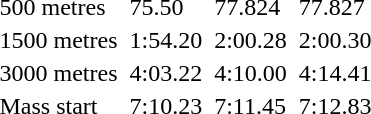<table>
<tr>
<td>500 metres<br></td>
<td></td>
<td>75.50</td>
<td></td>
<td>77.824</td>
<td></td>
<td>77.827</td>
</tr>
<tr>
<td>1500 metres<br></td>
<td></td>
<td>1:54.20</td>
<td></td>
<td>2:00.28</td>
<td></td>
<td>2:00.30</td>
</tr>
<tr>
<td>3000 metres<br></td>
<td></td>
<td>4:03.22</td>
<td></td>
<td>4:10.00</td>
<td></td>
<td>4:14.41</td>
</tr>
<tr>
<td>Mass start<br></td>
<td></td>
<td>7:10.23</td>
<td></td>
<td>7:11.45</td>
<td></td>
<td>7:12.83</td>
</tr>
</table>
